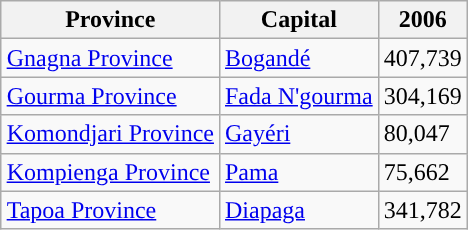<table class="wikitable" | style="clear:right; float:right;">
<tr>
<th>Province</th>
<th>Capital</th>
<th>2006</th>
</tr>
<tr>
<td><a href='#'>Gnagna Province</a></td>
<td><a href='#'>Bogandé</a></td>
<td>407,739</td>
</tr>
<tr>
<td><a href='#'>Gourma Province</a></td>
<td><a href='#'>Fada N'gourma</a></td>
<td>304,169</td>
</tr>
<tr>
<td><a href='#'>Komondjari Province</a></td>
<td><a href='#'>Gayéri</a></td>
<td>80,047</td>
</tr>
<tr>
<td><a href='#'>Kompienga Province</a></td>
<td><a href='#'>Pama</a></td>
<td>75,662</td>
</tr>
<tr>
<td><a href='#'>Tapoa Province</a></td>
<td><a href='#'>Diapaga</a></td>
<td>341,782</td>
</tr>
</table>
